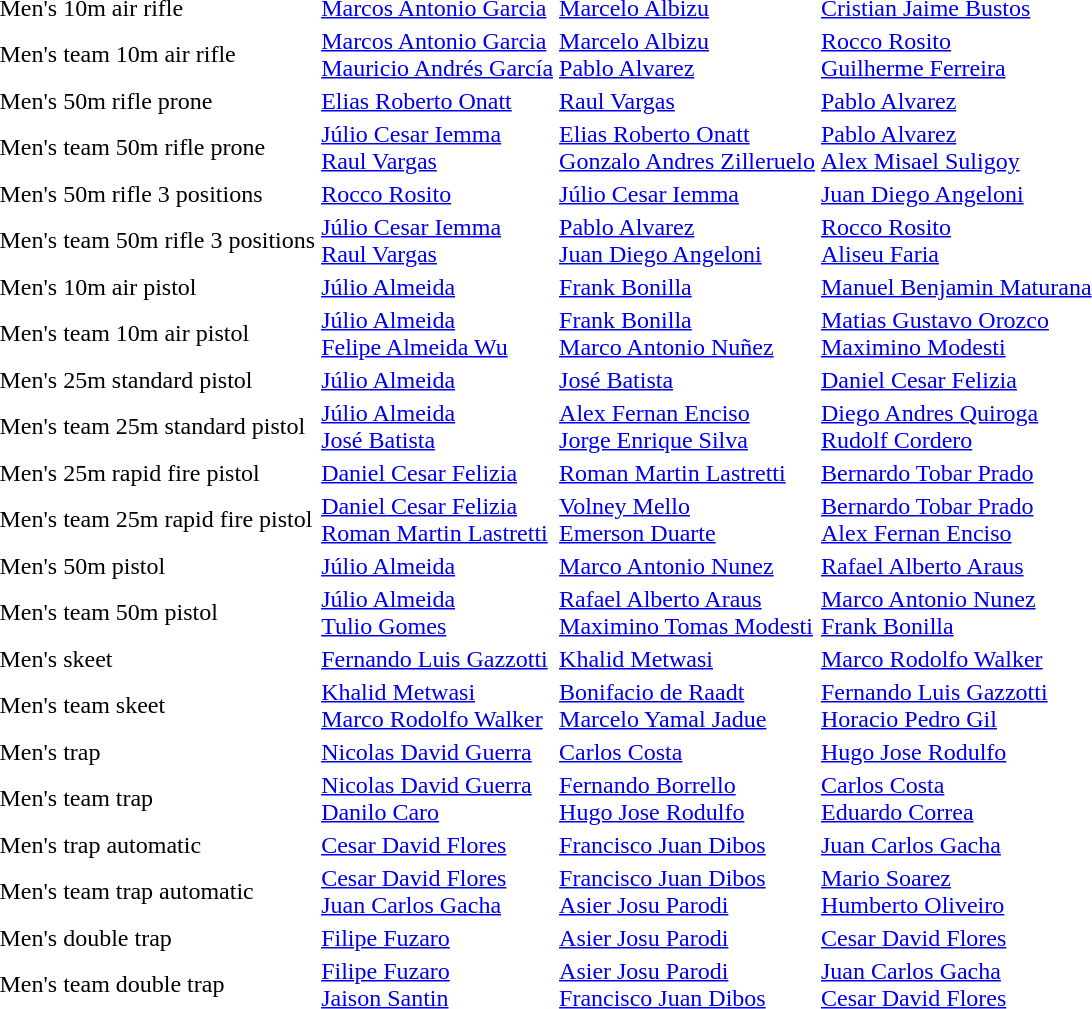<table>
<tr>
<td>Men's 10m air rifle<br></td>
<td><a href='#'>Marcos Antonio Garcia</a><br><em></em></td>
<td><a href='#'>Marcelo Albizu</a><br><em></em></td>
<td><a href='#'>Cristian Jaime Bustos</a><br><em></em></td>
</tr>
<tr>
<td>Men's team 10m air rifle<br></td>
<td><a href='#'>Marcos Antonio Garcia</a><br><a href='#'>Mauricio Andrés García</a><br><em></em></td>
<td><a href='#'>Marcelo Albizu</a><br><a href='#'>Pablo Alvarez</a><br><em></em></td>
<td><a href='#'>Rocco Rosito</a><br><a href='#'>Guilherme Ferreira</a><br><em></em></td>
</tr>
<tr>
<td>Men's 50m rifle prone<br></td>
<td><a href='#'>Elias Roberto Onatt</a><br><em></em></td>
<td><a href='#'>Raul Vargas</a><br><em></em></td>
<td><a href='#'>Pablo Alvarez</a><br><em></em></td>
</tr>
<tr>
<td>Men's team 50m rifle prone<br></td>
<td><a href='#'>Júlio Cesar Iemma</a><br><a href='#'>Raul Vargas</a><br><em></em></td>
<td><a href='#'>Elias Roberto Onatt</a><br><a href='#'>Gonzalo Andres Zilleruelo</a><br><em></em></td>
<td><a href='#'>Pablo Alvarez</a><br><a href='#'>Alex Misael Suligoy</a><br><em></em></td>
</tr>
<tr>
<td>Men's 50m rifle 3 positions<br></td>
<td><a href='#'>Rocco Rosito</a><br><em></em></td>
<td><a href='#'>Júlio Cesar Iemma</a><br><em></em></td>
<td><a href='#'>Juan Diego Angeloni</a><br><em></em></td>
</tr>
<tr>
<td>Men's team 50m rifle 3 positions<br></td>
<td><a href='#'>Júlio Cesar Iemma</a><br><a href='#'>Raul Vargas</a><br><em></em></td>
<td><a href='#'>Pablo Alvarez</a><br><a href='#'>Juan Diego Angeloni</a><br><em></em></td>
<td><a href='#'>Rocco Rosito</a><br><a href='#'>Aliseu Faria</a><br><em></em></td>
</tr>
<tr>
<td>Men's 10m air pistol<br></td>
<td><a href='#'>Júlio Almeida</a><br><em></em></td>
<td><a href='#'>Frank Bonilla</a><br><em></em></td>
<td><a href='#'>Manuel Benjamin Maturana</a><br><em></em></td>
</tr>
<tr>
<td>Men's team 10m air pistol<br></td>
<td><a href='#'>Júlio Almeida</a><br><a href='#'>Felipe Almeida Wu</a><br><em></em></td>
<td><a href='#'>Frank Bonilla</a><br><a href='#'>Marco Antonio Nuñez</a><br><em></em></td>
<td><a href='#'>Matias Gustavo Orozco</a><br><a href='#'>Maximino Modesti</a><br><em></em></td>
</tr>
<tr>
<td>Men's 25m standard pistol<br></td>
<td><a href='#'>Júlio Almeida</a><br><em></em></td>
<td><a href='#'>José Batista</a><br><em></em></td>
<td><a href='#'>Daniel Cesar Felizia</a><br><em></em></td>
</tr>
<tr>
<td>Men's team 25m standard pistol<br></td>
<td><a href='#'>Júlio Almeida</a><br><a href='#'>José Batista</a><br><em></em></td>
<td><a href='#'>Alex Fernan Enciso</a><br><a href='#'>Jorge Enrique Silva</a><br><em></em></td>
<td><a href='#'>Diego Andres Quiroga</a><br><a href='#'>Rudolf Cordero</a><br><em></em></td>
</tr>
<tr>
<td>Men's 25m rapid fire pistol<br></td>
<td><a href='#'>Daniel Cesar Felizia</a><br><em></em></td>
<td><a href='#'>Roman Martin Lastretti</a><br><em></em></td>
<td><a href='#'>Bernardo Tobar Prado</a><br><em></em></td>
</tr>
<tr>
<td>Men's team 25m rapid fire pistol<br></td>
<td><a href='#'>Daniel Cesar Felizia</a><br><a href='#'>Roman Martin Lastretti</a><br><em></em></td>
<td><a href='#'>Volney Mello</a><br><a href='#'>Emerson Duarte</a><br><em></em></td>
<td><a href='#'>Bernardo Tobar Prado</a><br><a href='#'>Alex Fernan Enciso</a><br><em></em></td>
</tr>
<tr>
<td>Men's 50m pistol<br></td>
<td><a href='#'>Júlio Almeida</a><br><em></em></td>
<td><a href='#'>Marco Antonio Nunez</a><br><em></em></td>
<td><a href='#'>Rafael Alberto Araus</a><br><em></em></td>
</tr>
<tr>
<td>Men's team 50m pistol<br></td>
<td><a href='#'>Júlio Almeida</a><br><a href='#'>Tulio Gomes</a><br><em></em></td>
<td><a href='#'>Rafael Alberto Araus</a><br><a href='#'>Maximino Tomas Modesti</a><br><em></em></td>
<td><a href='#'>Marco Antonio Nunez</a><br><a href='#'>Frank Bonilla</a><br><em></em></td>
</tr>
<tr>
<td>Men's skeet<br></td>
<td><a href='#'>Fernando Luis Gazzotti</a><br><em></em></td>
<td><a href='#'>Khalid Metwasi</a><br><em></em></td>
<td><a href='#'>Marco Rodolfo Walker</a><br><em></em></td>
</tr>
<tr>
<td>Men's team skeet<br></td>
<td><a href='#'>Khalid Metwasi</a><br><a href='#'>Marco Rodolfo Walker</a><br><em></em></td>
<td><a href='#'>Bonifacio de Raadt</a><br><a href='#'>Marcelo Yamal Jadue</a><br><em></em></td>
<td><a href='#'>Fernando Luis Gazzotti</a><br><a href='#'>Horacio Pedro Gil</a><br><em></em></td>
</tr>
<tr>
<td>Men's trap<br></td>
<td><a href='#'>Nicolas David Guerra</a><br><em></em></td>
<td><a href='#'>Carlos Costa</a><br><em></em></td>
<td><a href='#'>Hugo Jose Rodulfo</a><br><em></em></td>
</tr>
<tr>
<td>Men's team trap<br></td>
<td><a href='#'>Nicolas David Guerra</a><br><a href='#'>Danilo Caro</a><br><em></em></td>
<td><a href='#'>Fernando Borrello</a><br><a href='#'>Hugo Jose Rodulfo</a><br><em></em></td>
<td><a href='#'>Carlos Costa</a><br><a href='#'>Eduardo Correa</a><br><em></em></td>
</tr>
<tr>
<td>Men's trap automatic<br></td>
<td><a href='#'>Cesar David Flores</a><br><em></em></td>
<td><a href='#'>Francisco Juan Dibos</a><br><em></em></td>
<td><a href='#'>Juan Carlos Gacha</a><br><em></em></td>
</tr>
<tr>
<td>Men's team trap automatic<br></td>
<td><a href='#'>Cesar David Flores</a><br><a href='#'>Juan Carlos Gacha</a><br><em></em></td>
<td><a href='#'>Francisco Juan Dibos</a><br><a href='#'>Asier Josu Parodi</a><br><em></em></td>
<td><a href='#'>Mario Soarez</a><br><a href='#'>Humberto Oliveiro</a><br><em></em></td>
</tr>
<tr>
<td>Men's double trap<br></td>
<td><a href='#'>Filipe Fuzaro</a><br><em></em></td>
<td><a href='#'>Asier Josu Parodi</a><br><em></em></td>
<td><a href='#'>Cesar David Flores</a><br><em></em></td>
</tr>
<tr>
<td>Men's team double trap<br></td>
<td><a href='#'>Filipe Fuzaro</a><br><a href='#'>Jaison Santin</a><br><em></em></td>
<td><a href='#'>Asier Josu Parodi</a><br><a href='#'>Francisco Juan Dibos</a><br><em></em></td>
<td><a href='#'>Juan Carlos Gacha</a><br><a href='#'>Cesar David Flores</a><br><em></em></td>
</tr>
</table>
